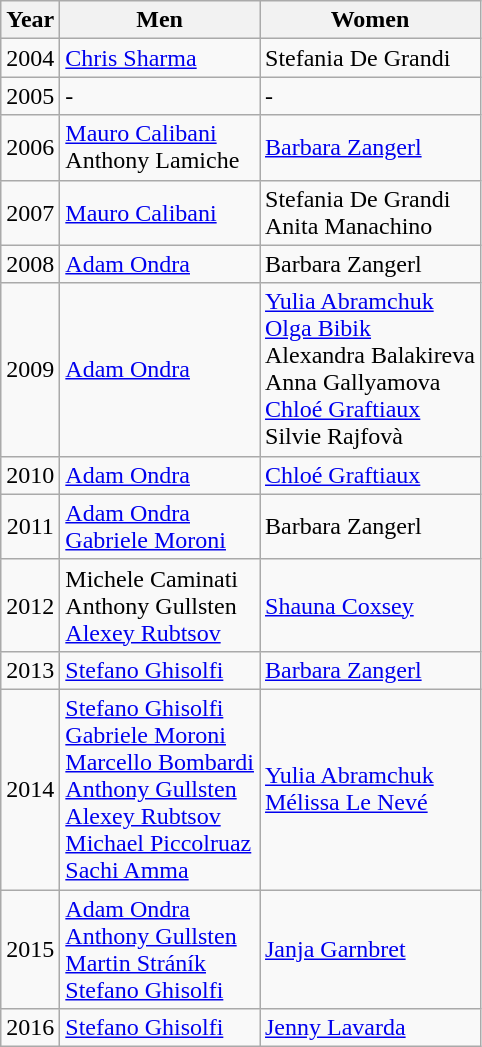<table class="wikitable">
<tr>
<th>Year</th>
<th>Men</th>
<th>Women</th>
</tr>
<tr>
<td align="center">2004</td>
<td> <a href='#'>Chris Sharma</a></td>
<td> Stefania De Grandi</td>
</tr>
<tr>
<td align="center">2005</td>
<td>-</td>
<td>-</td>
</tr>
<tr>
<td align="center">2006</td>
<td> <a href='#'>Mauro Calibani</a><br> Anthony Lamiche</td>
<td> <a href='#'>Barbara Zangerl</a></td>
</tr>
<tr>
<td align="center">2007</td>
<td> <a href='#'>Mauro Calibani</a></td>
<td> Stefania De Grandi<br> Anita Manachino</td>
</tr>
<tr>
<td align="center">2008</td>
<td> <a href='#'>Adam Ondra</a></td>
<td> Barbara Zangerl</td>
</tr>
<tr>
<td align="center">2009</td>
<td> <a href='#'>Adam Ondra</a></td>
<td> <a href='#'>Yulia Abramchuk</a><br> <a href='#'>Olga Bibik</a><br> Alexandra Balakireva<br> Anna Gallyamova<br> <a href='#'>Chloé Graftiaux</a><br> Silvie Rajfovà</td>
</tr>
<tr>
<td align="center">2010</td>
<td> <a href='#'>Adam Ondra</a></td>
<td> <a href='#'>Chloé Graftiaux</a></td>
</tr>
<tr>
<td align="center">2011</td>
<td> <a href='#'>Adam Ondra</a><br> <a href='#'>Gabriele Moroni</a></td>
<td> Barbara Zangerl</td>
</tr>
<tr>
<td align="center">2012</td>
<td> Michele Caminati<br> Anthony Gullsten<br> <a href='#'>Alexey Rubtsov</a></td>
<td> <a href='#'>Shauna Coxsey</a></td>
</tr>
<tr>
<td align="center">2013</td>
<td> <a href='#'>Stefano Ghisolfi</a></td>
<td> <a href='#'>Barbara Zangerl</a></td>
</tr>
<tr>
<td align="center">2014</td>
<td> <a href='#'>Stefano Ghisolfi</a> <br> <a href='#'>Gabriele Moroni</a><br>  <a href='#'>Marcello Bombardi</a> <br> <a href='#'>Anthony Gullsten</a><br>  <a href='#'>Alexey Rubtsov</a> <br> <a href='#'>Michael Piccolruaz</a><br>  <a href='#'>Sachi Amma</a></td>
<td> <a href='#'>Yulia Abramchuk</a><br>  <a href='#'>Mélissa Le Nevé</a></td>
</tr>
<tr>
<td align="center">2015</td>
<td> <a href='#'>Adam Ondra</a><br> <a href='#'>Anthony Gullsten</a><br> <a href='#'>Martin Stráník</a><br>  <a href='#'>Stefano Ghisolfi</a></td>
<td> <a href='#'>Janja Garnbret</a></td>
</tr>
<tr>
<td align="center">2016</td>
<td> <a href='#'>Stefano Ghisolfi</a></td>
<td> <a href='#'>Jenny Lavarda</a></td>
</tr>
</table>
